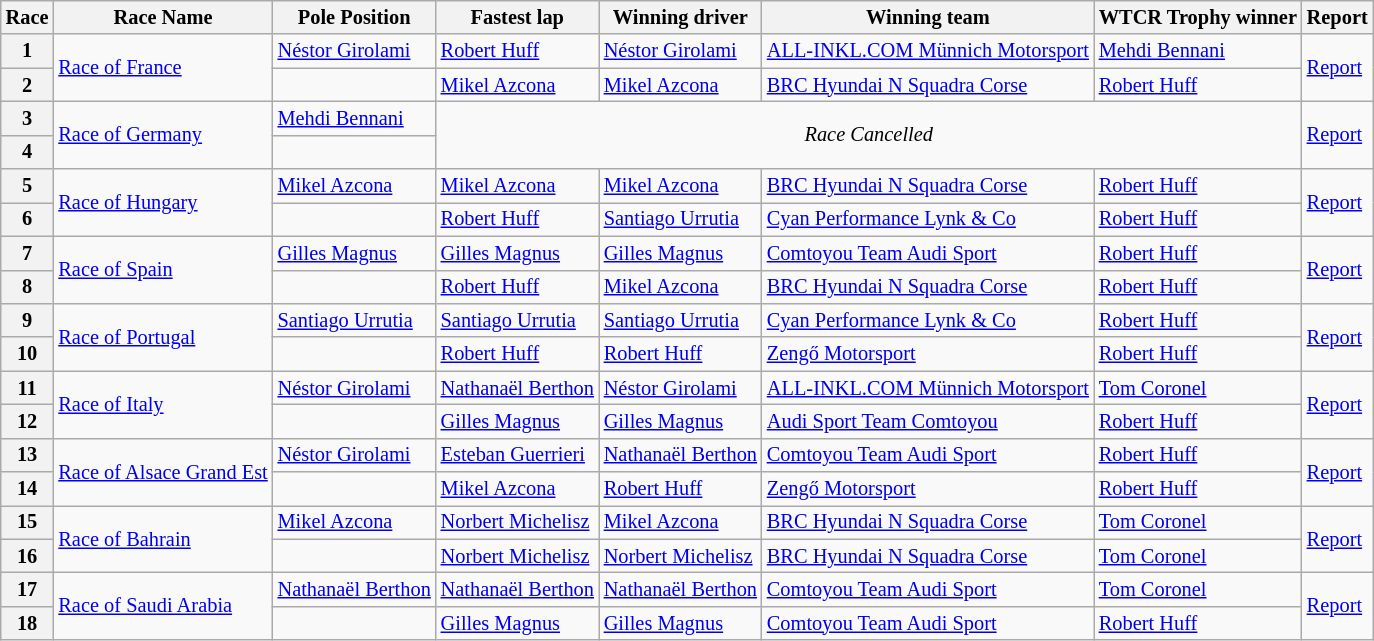<table class="wikitable" style="font-size:85%">
<tr>
<th>Race</th>
<th>Race Name</th>
<th>Pole Position</th>
<th>Fastest lap</th>
<th>Winning driver</th>
<th>Winning team</th>
<th nowrap>WTCR Trophy winner</th>
<th>Report</th>
</tr>
<tr>
<th>1</th>
<td rowspan=2 nowrap> <a href='#'>Race of France</a></td>
<td nowrap> <a href='#'>Néstor Girolami</a></td>
<td nowrap> <a href='#'>Robert Huff</a></td>
<td nowrap> <a href='#'>Néstor Girolami</a></td>
<td nowrap> <a href='#'>ALL-INKL.COM Münnich Motorsport</a></td>
<td nowrap> <a href='#'>Mehdi Bennani</a></td>
<td rowspan=2 nowrap><a href='#'>Report</a></td>
</tr>
<tr>
<th>2</th>
<td></td>
<td> <a href='#'>Mikel Azcona</a></td>
<td> <a href='#'>Mikel Azcona</a></td>
<td> <a href='#'>BRC Hyundai N Squadra Corse</a></td>
<td> <a href='#'>Robert Huff</a></td>
</tr>
<tr>
<th>3</th>
<td rowspan=2> <a href='#'>Race of Germany</a></td>
<td> <a href='#'>Mehdi Bennani</a></td>
<td rowspan=2 colspan=4 align=center><em>Race Cancelled</em></td>
<td rowspan=2><a href='#'>Report</a></td>
</tr>
<tr>
<th>4</th>
</tr>
<tr>
<th>5</th>
<td rowspan=2> <a href='#'>Race of Hungary</a></td>
<td> <a href='#'>Mikel Azcona</a></td>
<td> <a href='#'>Mikel Azcona</a></td>
<td> <a href='#'>Mikel Azcona</a></td>
<td> <a href='#'>BRC Hyundai N Squadra Corse</a></td>
<td> <a href='#'>Robert Huff</a></td>
<td rowspan=2><a href='#'>Report</a></td>
</tr>
<tr>
<th>6</th>
<td></td>
<td> <a href='#'>Robert Huff</a></td>
<td> <a href='#'>Santiago Urrutia</a></td>
<td> <a href='#'>Cyan Performance Lynk & Co</a></td>
<td> <a href='#'>Robert Huff</a></td>
</tr>
<tr>
<th>7</th>
<td rowspan=2> <a href='#'>Race of Spain</a></td>
<td> <a href='#'>Gilles Magnus</a></td>
<td> <a href='#'>Gilles Magnus</a></td>
<td> <a href='#'>Gilles Magnus</a></td>
<td> <a href='#'>Comtoyou Team Audi Sport</a></td>
<td> <a href='#'>Robert Huff</a></td>
<td rowspan=2><a href='#'>Report</a></td>
</tr>
<tr>
<th>8</th>
<td></td>
<td> <a href='#'>Robert Huff</a></td>
<td> <a href='#'>Mikel Azcona</a></td>
<td> <a href='#'>BRC Hyundai N Squadra Corse</a></td>
<td> <a href='#'>Robert Huff</a></td>
</tr>
<tr>
<th>9</th>
<td rowspan=2> <a href='#'>Race of Portugal</a></td>
<td> <a href='#'>Santiago Urrutia</a></td>
<td> <a href='#'>Santiago Urrutia</a></td>
<td> <a href='#'>Santiago Urrutia</a></td>
<td> <a href='#'>Cyan Performance Lynk & Co</a></td>
<td> <a href='#'>Robert Huff</a></td>
<td rowspan=2><a href='#'>Report</a></td>
</tr>
<tr>
<th>10</th>
<td></td>
<td> <a href='#'>Robert Huff</a></td>
<td> <a href='#'>Robert Huff</a></td>
<td> <a href='#'>Zengő Motorsport</a></td>
<td> <a href='#'>Robert Huff</a></td>
</tr>
<tr>
<th>11</th>
<td rowspan=2> <a href='#'>Race of Italy</a></td>
<td> <a href='#'>Néstor Girolami</a></td>
<td> <a href='#'>Nathanaël Berthon</a></td>
<td> <a href='#'>Néstor Girolami</a></td>
<td> <a href='#'>ALL-INKL.COM Münnich Motorsport</a></td>
<td> <a href='#'>Tom Coronel</a></td>
<td rowspan=2><a href='#'>Report</a></td>
</tr>
<tr>
<th>12</th>
<td></td>
<td> <a href='#'>Gilles Magnus</a></td>
<td> <a href='#'>Gilles Magnus</a></td>
<td> <a href='#'>Audi Sport Team Comtoyou</a></td>
<td> <a href='#'>Robert Huff</a></td>
</tr>
<tr>
<th>13</th>
<td rowspan=2 nowrap> <a href='#'>Race of Alsace Grand Est</a></td>
<td> <a href='#'>Néstor Girolami</a></td>
<td> <a href='#'>Esteban Guerrieri</a></td>
<td> <a href='#'>Nathanaël Berthon</a></td>
<td> <a href='#'>Comtoyou Team Audi Sport</a></td>
<td> <a href='#'>Robert Huff</a></td>
<td rowspan=2><a href='#'>Report</a></td>
</tr>
<tr>
<th>14</th>
<td></td>
<td> <a href='#'>Mikel Azcona</a></td>
<td> <a href='#'>Robert Huff</a></td>
<td> <a href='#'>Zengő Motorsport</a></td>
<td> <a href='#'>Robert Huff</a></td>
</tr>
<tr>
<th>15</th>
<td rowspan=2> <a href='#'>Race of Bahrain</a></td>
<td> <a href='#'>Mikel Azcona</a></td>
<td> <a href='#'>Norbert Michelisz</a></td>
<td> <a href='#'>Mikel Azcona</a></td>
<td> <a href='#'>BRC Hyundai N Squadra Corse</a></td>
<td> <a href='#'>Tom Coronel</a></td>
<td rowspan=2><a href='#'>Report</a></td>
</tr>
<tr>
<th>16</th>
<td></td>
<td> <a href='#'>Norbert Michelisz</a></td>
<td> <a href='#'>Norbert Michelisz</a></td>
<td> <a href='#'>BRC Hyundai N Squadra Corse</a></td>
<td> <a href='#'>Tom Coronel</a></td>
</tr>
<tr>
<th>17</th>
<td rowspan=2> <a href='#'>Race of Saudi Arabia</a></td>
<td nowrap> <a href='#'>Nathanaël Berthon</a></td>
<td nowrap> <a href='#'>Nathanaël Berthon</a></td>
<td nowrap> <a href='#'>Nathanaël Berthon</a></td>
<td> <a href='#'>Comtoyou Team Audi Sport</a></td>
<td> <a href='#'>Tom Coronel</a></td>
<td rowspan=2><a href='#'>Report</a></td>
</tr>
<tr>
<th>18</th>
<td></td>
<td> <a href='#'>Gilles Magnus</a></td>
<td> <a href='#'>Gilles Magnus</a></td>
<td> <a href='#'>Comtoyou Team Audi Sport</a></td>
<td> <a href='#'>Robert Huff</a></td>
</tr>
</table>
